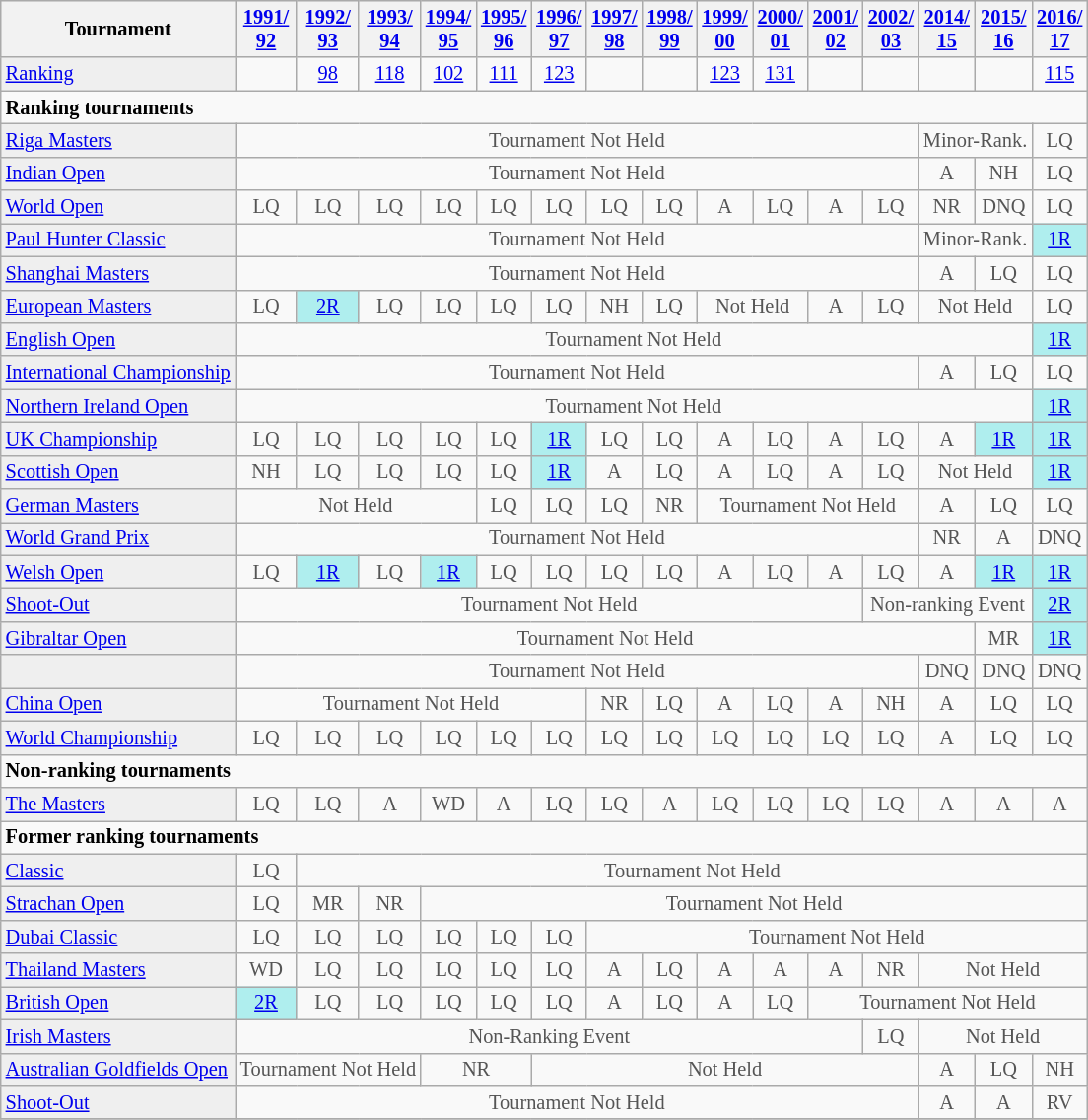<table class="wikitable" style="font-size:85%;">
<tr style="background:#efefef;">
<th>Tournament</th>
<th><a href='#'>1991/<br>92</a></th>
<th><a href='#'>1992/<br>93</a></th>
<th><a href='#'>1993/<br>94</a></th>
<th><a href='#'>1994/<br>95</a></th>
<th><a href='#'>1995/<br>96</a></th>
<th><a href='#'>1996/<br>97</a></th>
<th><a href='#'>1997/<br>98</a></th>
<th><a href='#'>1998/<br>99</a></th>
<th><a href='#'>1999/<br>00</a></th>
<th><a href='#'>2000/<br>01</a></th>
<th><a href='#'>2001/<br>02</a></th>
<th><a href='#'>2002/<br>03</a></th>
<th><a href='#'>2014/<br>15</a></th>
<th><a href='#'>2015/<br>16</a></th>
<th><a href='#'>2016/<br>17</a></th>
</tr>
<tr>
<td style="background:#EFEFEF;"><a href='#'>Ranking</a></td>
<td style="text-align:center;"></td>
<td style="text-align:center;"><a href='#'>98</a></td>
<td style="text-align:center;"><a href='#'>118</a></td>
<td style="text-align:center;"><a href='#'>102</a></td>
<td style="text-align:center;"><a href='#'>111</a></td>
<td style="text-align:center;"><a href='#'>123</a></td>
<td style="text-align:center;"></td>
<td style="text-align:center;"></td>
<td style="text-align:center;"><a href='#'>123</a></td>
<td style="text-align:center;"><a href='#'>131</a></td>
<td style="text-align:center;"></td>
<td style="text-align:center;"></td>
<td style="text-align:center;"></td>
<td style="text-align:center;"></td>
<td style="text-align:center;"><a href='#'>115</a></td>
</tr>
<tr>
<td colspan=30><strong>Ranking tournaments</strong></td>
</tr>
<tr>
<td style="background:#EFEFEF;"><a href='#'>Riga Masters</a></td>
<td colspan="12" style="text-align:center; color:#555555;">Tournament Not Held</td>
<td colspan="2" style="text-align:center; color:#555555;">Minor-Rank.</td>
<td align="center" style="color:#555555;">LQ</td>
</tr>
<tr>
<td style="background:#EFEFEF;"><a href='#'>Indian Open</a></td>
<td align="center" colspan="12" style="color:#555555;">Tournament Not Held</td>
<td align="center" style="color:#555555;">A</td>
<td align="center" style="color:#555555;">NH</td>
<td align="center" style="color:#555555;">LQ</td>
</tr>
<tr>
<td style="background:#EFEFEF;"><a href='#'>World Open</a></td>
<td style="text-align:center; color:#555555;">LQ</td>
<td style="text-align:center; color:#555555;">LQ</td>
<td style="text-align:center; color:#555555;">LQ</td>
<td style="text-align:center; color:#555555;">LQ</td>
<td style="text-align:center; color:#555555;">LQ</td>
<td style="text-align:center; color:#555555;">LQ</td>
<td style="text-align:center; color:#555555;">LQ</td>
<td style="text-align:center; color:#555555;">LQ</td>
<td style="text-align:center; color:#555555;">A</td>
<td style="text-align:center; color:#555555;">LQ</td>
<td style="text-align:center; color:#555555;">A</td>
<td style="text-align:center; color:#555555;">LQ</td>
<td style="text-align:center; color:#555555;">NR</td>
<td style="text-align:center; color:#555555;">DNQ</td>
<td style="text-align:center; color:#555555;">LQ</td>
</tr>
<tr>
<td style="background:#EFEFEF;"><a href='#'>Paul Hunter Classic</a></td>
<td colspan=12 style="text-align:center; color:#555555;">Tournament Not Held</td>
<td colspan="2" style="text-align:center; color:#555555;">Minor-Rank.</td>
<td align="center" style="background:#afeeee;"><a href='#'>1R</a></td>
</tr>
<tr>
<td style="background:#EFEFEF;"><a href='#'>Shanghai Masters</a></td>
<td colspan=12 style="text-align:center; color:#555555;">Tournament Not Held</td>
<td style="text-align:center; color:#555555;">A</td>
<td style="text-align:center; color:#555555;">LQ</td>
<td style="text-align:center; color:#555555;">LQ</td>
</tr>
<tr>
<td style="background:#EFEFEF;"><a href='#'>European Masters</a></td>
<td style="text-align:center; color:#555555;">LQ</td>
<td style="text-align:center; background:#afeeee;"><a href='#'>2R</a></td>
<td style="text-align:center; color:#555555;">LQ</td>
<td style="text-align:center; color:#555555;">LQ</td>
<td style="text-align:center; color:#555555;">LQ</td>
<td style="text-align:center; color:#555555;">LQ</td>
<td style="text-align:center; color:#555555;">NH</td>
<td style="text-align:center; color:#555555;">LQ</td>
<td colspan=2 style="text-align:center; color:#555555;">Not Held</td>
<td style="text-align:center; color:#555555;">A</td>
<td style="text-align:center; color:#555555;">LQ</td>
<td colspan=2 style="text-align:center; color:#555555;">Not Held</td>
<td style="text-align:center; color:#555555;">LQ</td>
</tr>
<tr>
<td style="background:#EFEFEF;"><a href='#'>English Open</a></td>
<td colspan="14" style="text-align:center; color:#555555;">Tournament Not Held</td>
<td style="text-align:center; background:#afeeee;"><a href='#'>1R</a></td>
</tr>
<tr>
<td style="background:#EFEFEF;"><a href='#'>International Championship</a></td>
<td colspan=12 style="text-align:center; color:#555555;">Tournament Not Held</td>
<td style="text-align:center; color:#555555;">A</td>
<td style="text-align:center; color:#555555;">LQ</td>
<td style="text-align:center; color:#555555;">LQ</td>
</tr>
<tr>
<td style="background:#EFEFEF;"><a href='#'>Northern Ireland Open</a></td>
<td colspan="14" style="text-align:center; color:#555555;">Tournament Not Held</td>
<td style="text-align:center; background:#afeeee;"><a href='#'>1R</a></td>
</tr>
<tr>
<td style="background:#EFEFEF;"><a href='#'>UK Championship</a></td>
<td style="text-align:center; color:#555555;">LQ</td>
<td style="text-align:center; color:#555555;">LQ</td>
<td style="text-align:center; color:#555555;">LQ</td>
<td style="text-align:center; color:#555555;">LQ</td>
<td style="text-align:center; color:#555555;">LQ</td>
<td style="text-align:center; background:#afeeee;"><a href='#'>1R</a></td>
<td style="text-align:center; color:#555555;">LQ</td>
<td style="text-align:center; color:#555555;">LQ</td>
<td style="text-align:center; color:#555555;">A</td>
<td style="text-align:center; color:#555555;">LQ</td>
<td style="text-align:center; color:#555555;">A</td>
<td style="text-align:center; color:#555555;">LQ</td>
<td style="text-align:center; color:#555555;">A</td>
<td align="center" style="background:#afeeee;"><a href='#'>1R</a></td>
<td align="center" style="background:#afeeee;"><a href='#'>1R</a></td>
</tr>
<tr>
<td style="background:#EFEFEF;"><a href='#'>Scottish Open</a></td>
<td style="text-align:center; color:#555555;">NH</td>
<td style="text-align:center; color:#555555;">LQ</td>
<td style="text-align:center; color:#555555;">LQ</td>
<td style="text-align:center; color:#555555;">LQ</td>
<td style="text-align:center; color:#555555;">LQ</td>
<td style="text-align:center; background:#afeeee;"><a href='#'>1R</a></td>
<td style="text-align:center; color:#555555;">A</td>
<td style="text-align:center; color:#555555;">LQ</td>
<td style="text-align:center; color:#555555;">A</td>
<td style="text-align:center; color:#555555;">LQ</td>
<td style="text-align:center; color:#555555;">A</td>
<td style="text-align:center; color:#555555;">LQ</td>
<td colspan=2 style="text-align:center; color:#555555;">Not Held</td>
<td style="text-align:center; background:#afeeee;"><a href='#'>1R</a></td>
</tr>
<tr>
<td style="background:#EFEFEF;"><a href='#'>German Masters</a></td>
<td colspan=4 style="text-align:center; color:#555555;">Not Held</td>
<td style="text-align:center; color:#555555;">LQ</td>
<td style="text-align:center; color:#555555;">LQ</td>
<td style="text-align:center; color:#555555;">LQ</td>
<td style="text-align:center; color:#555555;">NR</td>
<td colspan=4 style="text-align:center; color:#555555;">Tournament Not Held</td>
<td style="text-align:center; color:#555555;">A</td>
<td style="text-align:center; color:#555555;">LQ</td>
<td style="text-align:center; color:#555555;">LQ</td>
</tr>
<tr>
<td style="background:#EFEFEF;"><a href='#'>World Grand Prix</a></td>
<td colspan="12" style="text-align:center; color:#555555;">Tournament Not Held</td>
<td align="center" style="color:#555555;">NR</td>
<td style="text-align:center; color:#555555;">A</td>
<td style="text-align:center; color:#555555;">DNQ</td>
</tr>
<tr>
<td style="background:#EFEFEF;"><a href='#'>Welsh Open</a></td>
<td style="text-align:center; color:#555555;">LQ</td>
<td style="text-align:center; background:#afeeee;"><a href='#'>1R</a></td>
<td style="text-align:center; color:#555555;">LQ</td>
<td style="text-align:center; background:#afeeee;"><a href='#'>1R</a></td>
<td style="text-align:center; color:#555555;">LQ</td>
<td style="text-align:center; color:#555555;">LQ</td>
<td style="text-align:center; color:#555555;">LQ</td>
<td style="text-align:center; color:#555555;">LQ</td>
<td style="text-align:center; color:#555555;">A</td>
<td style="text-align:center; color:#555555;">LQ</td>
<td style="text-align:center; color:#555555;">A</td>
<td style="text-align:center; color:#555555;">LQ</td>
<td style="text-align:center; color:#555555;">A</td>
<td style="text-align:center; background:#afeeee;"><a href='#'>1R</a></td>
<td style="text-align:center; background:#afeeee;"><a href='#'>1R</a></td>
</tr>
<tr>
<td style="background:#EFEFEF;"><a href='#'>Shoot-Out</a></td>
<td colspan="11" style="text-align:center; color:#555555;">Tournament Not Held</td>
<td colspan="3" style="text-align:center; color:#555555;">Non-ranking Event</td>
<td style="text-align:center; background:#afeeee;"><a href='#'>2R</a></td>
</tr>
<tr>
<td style="background:#EFEFEF;"><a href='#'>Gibraltar Open</a></td>
<td colspan="13" style="text-align:center; color:#555555;">Tournament Not Held</td>
<td align="center" style="color:#555555;">MR</td>
<td align="center" style="background:#afeeee;"><a href='#'>1R</a></td>
</tr>
<tr>
<td style="background:#EFEFEF;"></td>
<td colspan=12 style="text-align:center; color:#555555;">Tournament Not Held</td>
<td style="text-align:center; color:#555555;">DNQ</td>
<td style="text-align:center; color:#555555;">DNQ</td>
<td style="text-align:center; color:#555555;">DNQ</td>
</tr>
<tr>
<td style="background:#EFEFEF;"><a href='#'>China Open</a></td>
<td colspan=6 style="text-align:center; color:#555555;">Tournament Not Held</td>
<td style="text-align:center; color:#555555;">NR</td>
<td style="text-align:center; color:#555555;">LQ</td>
<td style="text-align:center; color:#555555;">A</td>
<td style="text-align:center; color:#555555;">LQ</td>
<td style="text-align:center; color:#555555;">A</td>
<td style="text-align:center; color:#555555;">NH</td>
<td style="text-align:center; color:#555555;">A</td>
<td style="text-align:center; color:#555555;">LQ</td>
<td style="text-align:center; color:#555555;">LQ</td>
</tr>
<tr>
<td style="background:#EFEFEF;"><a href='#'>World Championship</a></td>
<td style="text-align:center; color:#555555;">LQ</td>
<td style="text-align:center; color:#555555;">LQ</td>
<td style="text-align:center; color:#555555;">LQ</td>
<td style="text-align:center; color:#555555;">LQ</td>
<td style="text-align:center; color:#555555;">LQ</td>
<td style="text-align:center; color:#555555;">LQ</td>
<td style="text-align:center; color:#555555;">LQ</td>
<td style="text-align:center; color:#555555;">LQ</td>
<td style="text-align:center; color:#555555;">LQ</td>
<td style="text-align:center; color:#555555;">LQ</td>
<td style="text-align:center; color:#555555;">LQ</td>
<td style="text-align:center; color:#555555;">LQ</td>
<td style="text-align:center; color:#555555;">A</td>
<td style="text-align:center; color:#555555;">LQ</td>
<td style="text-align:center; color:#555555;">LQ</td>
</tr>
<tr>
<td colspan=30><strong>Non-ranking tournaments</strong></td>
</tr>
<tr>
<td style="background:#EFEFEF;"><a href='#'>The Masters</a></td>
<td style="text-align:center; color:#555555;">LQ</td>
<td style="text-align:center; color:#555555;">LQ</td>
<td style="text-align:center; color:#555555;">A</td>
<td style="text-align:center; color:#555555;">WD</td>
<td style="text-align:center; color:#555555;">A</td>
<td style="text-align:center; color:#555555;">LQ</td>
<td style="text-align:center; color:#555555;">LQ</td>
<td style="text-align:center; color:#555555;">A</td>
<td style="text-align:center; color:#555555;">LQ</td>
<td style="text-align:center; color:#555555;">LQ</td>
<td style="text-align:center; color:#555555;">LQ</td>
<td style="text-align:center; color:#555555;">LQ</td>
<td style="text-align:center; color:#555555;">A</td>
<td style="text-align:center; color:#555555;">A</td>
<td style="text-align:center; color:#555555;">A</td>
</tr>
<tr>
<td colspan=30><strong>Former ranking tournaments</strong></td>
</tr>
<tr>
<td style="background:#EFEFEF;"><a href='#'>Classic</a></td>
<td style="text-align:center; color:#555555;">LQ</td>
<td align="center" colspan=30 style="color:#555555;">Tournament Not Held</td>
</tr>
<tr>
<td style="background:#EFEFEF;"><a href='#'>Strachan Open</a></td>
<td style="text-align:center; color:#555555;">LQ</td>
<td align="center" style="color:#555555;">MR</td>
<td align="center" style="color:#555555;">NR</td>
<td align="center" colspan=30 style="color:#555555;">Tournament Not Held</td>
</tr>
<tr>
<td style="background:#EFEFEF;"><a href='#'>Dubai Classic</a></td>
<td style="text-align:center; color:#555555;">LQ</td>
<td style="text-align:center; color:#555555;">LQ</td>
<td style="text-align:center; color:#555555;">LQ</td>
<td style="text-align:center; color:#555555;">LQ</td>
<td style="text-align:center; color:#555555;">LQ</td>
<td style="text-align:center; color:#555555;">LQ</td>
<td colspan=30 style="text-align:center; color:#555555;">Tournament Not Held</td>
</tr>
<tr>
<td style="background:#EFEFEF;"><a href='#'>Thailand Masters</a></td>
<td style="text-align:center; color:#555555;">WD</td>
<td style="text-align:center; color:#555555;">LQ</td>
<td style="text-align:center; color:#555555;">LQ</td>
<td style="text-align:center; color:#555555;">LQ</td>
<td style="text-align:center; color:#555555;">LQ</td>
<td style="text-align:center; color:#555555;">LQ</td>
<td style="text-align:center; color:#555555;">A</td>
<td style="text-align:center; color:#555555;">LQ</td>
<td style="text-align:center; color:#555555;">A</td>
<td style="text-align:center; color:#555555;">A</td>
<td style="text-align:center; color:#555555;">A</td>
<td style="text-align:center; color:#555555;">NR</td>
<td colspan=30 style="text-align:center; color:#555555;">Not Held</td>
</tr>
<tr>
<td style="background:#EFEFEF;"><a href='#'>British Open</a></td>
<td style="text-align:center; background:#afeeee;"><a href='#'>2R</a></td>
<td style="text-align:center; color:#555555;">LQ</td>
<td style="text-align:center; color:#555555;">LQ</td>
<td style="text-align:center; color:#555555;">LQ</td>
<td style="text-align:center; color:#555555;">LQ</td>
<td style="text-align:center; color:#555555;">LQ</td>
<td style="text-align:center; color:#555555;">A</td>
<td style="text-align:center; color:#555555;">LQ</td>
<td style="text-align:center; color:#555555;">A</td>
<td style="text-align:center; color:#555555;">LQ</td>
<td colspan=30 style="text-align:center; color:#555555;">Tournament Not Held</td>
</tr>
<tr>
<td style="background:#EFEFEF;"><a href='#'>Irish Masters</a></td>
<td colspan=11 style="text-align:center; color:#555555;">Non-Ranking Event</td>
<td style="text-align:center; color:#555555;">LQ</td>
<td colspan=30 style="text-align:center; color:#555555;">Not Held</td>
</tr>
<tr>
<td style="background:#EFEFEF;"><a href='#'>Australian Goldfields Open</a></td>
<td colspan=3 style="text-align:center; color:#555555;">Tournament Not Held</td>
<td colspan=2 style="text-align:center; color:#555555;">NR</td>
<td colspan=7 style="text-align:center; color:#555555;">Not Held</td>
<td style="text-align:center; color:#555555;">A</td>
<td style="text-align:center; color:#555555;">LQ</td>
<td style="text-align:center; color:#555555;">NH</td>
</tr>
<tr>
<td style="background:#EFEFEF;"><a href='#'>Shoot-Out</a></td>
<td colspan=12 style="text-align:center; color:#555555;">Tournament Not Held</td>
<td style="text-align:center; color:#555555;">A</td>
<td style="text-align:center; color:#555555;">A</td>
<td style="text-align:center; color:#555555;">RV</td>
</tr>
<tr>
</tr>
</table>
